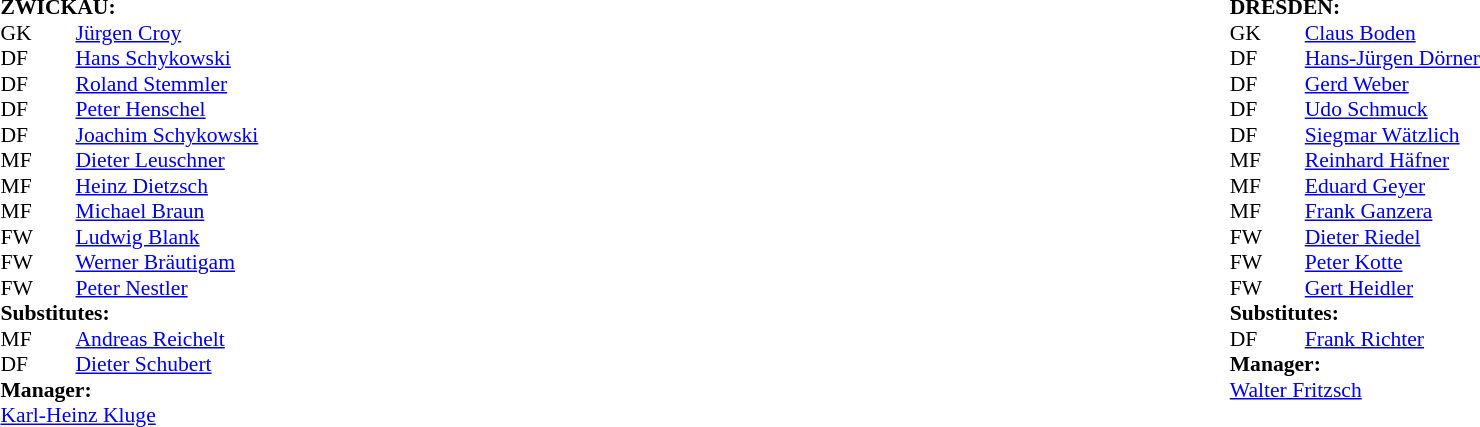<table width="100%">
<tr>
<td valign="top" width="50%"><br><table style="font-size: 90%" cellspacing="0" cellpadding="0">
<tr>
<td colspan="4"><strong>ZWICKAU:</strong></td>
</tr>
<tr>
<th width="25"></th>
<th width="25"></th>
</tr>
<tr>
<td>GK</td>
<td></td>
<td> <a href='#'>Jürgen Croy</a></td>
</tr>
<tr>
<td>DF</td>
<td></td>
<td> <a href='#'>Hans Schykowski</a></td>
</tr>
<tr>
<td>DF</td>
<td></td>
<td> <a href='#'>Roland Stemmler</a></td>
</tr>
<tr>
<td>DF</td>
<td></td>
<td> <a href='#'>Peter Henschel</a></td>
<td></td>
</tr>
<tr>
<td>DF</td>
<td></td>
<td> <a href='#'>Joachim Schykowski</a></td>
</tr>
<tr>
<td>MF</td>
<td></td>
<td> <a href='#'>Dieter Leuschner</a></td>
<td></td>
</tr>
<tr>
<td>MF</td>
<td></td>
<td> <a href='#'>Heinz Dietzsch</a></td>
</tr>
<tr>
<td>MF</td>
<td></td>
<td> <a href='#'>Michael Braun</a></td>
<td></td>
</tr>
<tr>
<td>FW</td>
<td></td>
<td> <a href='#'>Ludwig Blank</a></td>
<td></td>
</tr>
<tr>
<td>FW</td>
<td></td>
<td> <a href='#'>Werner Bräutigam</a></td>
</tr>
<tr>
<td>FW</td>
<td></td>
<td> <a href='#'>Peter Nestler</a></td>
<td></td>
<td></td>
</tr>
<tr>
<td colspan=4><strong>Substitutes:</strong></td>
</tr>
<tr>
<td>MF</td>
<td></td>
<td> <a href='#'>Andreas Reichelt</a></td>
<td></td>
</tr>
<tr>
<td>DF</td>
<td></td>
<td> <a href='#'>Dieter Schubert</a></td>
<td></td>
</tr>
<tr>
<td colspan=4><strong>Manager:</strong></td>
</tr>
<tr>
<td colspan="4"> <a href='#'>Karl-Heinz Kluge</a></td>
</tr>
</table>
</td>
<td valign="top" width="50%"><br><table style="font-size: 90%" cellspacing="0" cellpadding="0" align=center>
<tr>
<td colspan="4"><strong>DRESDEN:</strong></td>
</tr>
<tr>
<th width="25"></th>
<th width="25"></th>
<th width="200"></th>
<th></th>
</tr>
<tr>
<td>GK</td>
<td></td>
<td> <a href='#'>Claus Boden</a></td>
</tr>
<tr>
<td>DF</td>
<td></td>
<td> <a href='#'>Hans-Jürgen Dörner</a></td>
</tr>
<tr>
<td>DF</td>
<td></td>
<td> <a href='#'>Gerd Weber</a></td>
</tr>
<tr>
<td>DF</td>
<td></td>
<td> <a href='#'>Udo Schmuck</a></td>
</tr>
<tr>
<td>DF</td>
<td></td>
<td> <a href='#'>Siegmar Wätzlich</a></td>
</tr>
<tr>
<td>MF</td>
<td></td>
<td> <a href='#'>Reinhard Häfner</a></td>
</tr>
<tr>
<td>MF</td>
<td></td>
<td> <a href='#'>Eduard Geyer</a></td>
</tr>
<tr>
<td>MF</td>
<td></td>
<td> <a href='#'>Frank Ganzera</a></td>
</tr>
<tr>
<td>FW</td>
<td></td>
<td> <a href='#'>Dieter Riedel</a></td>
</tr>
<tr>
<td>FW</td>
<td></td>
<td> <a href='#'>Peter Kotte</a></td>
</tr>
<tr>
<td>FW</td>
<td></td>
<td> <a href='#'>Gert Heidler</a></td>
<td></td>
<td></td>
</tr>
<tr>
<td colspan=4><strong>Substitutes:</strong></td>
</tr>
<tr>
<td>DF</td>
<td></td>
<td> <a href='#'>Frank Richter</a></td>
<td></td>
<td></td>
</tr>
<tr>
<td colspan=4><strong>Manager:</strong></td>
</tr>
<tr>
<td colspan="4"> <a href='#'>Walter Fritzsch</a></td>
</tr>
</table>
</td>
</tr>
</table>
